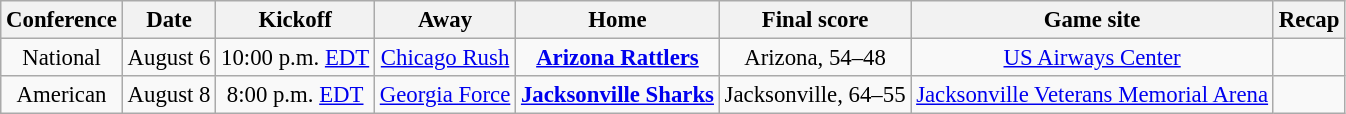<table class="wikitable" style="font-size: 95%;">
<tr>
<th>Conference</th>
<th>Date</th>
<th>Kickoff</th>
<th>Away</th>
<th>Home</th>
<th>Final score</th>
<th>Game site</th>
<th>Recap</th>
</tr>
<tr>
<td align="center">National</td>
<td align="center">August 6</td>
<td align="center">10:00 p.m. <a href='#'>EDT</a></td>
<td align="center"><a href='#'>Chicago Rush</a></td>
<td align="center"><strong><a href='#'>Arizona Rattlers</a></strong></td>
<td align="center">Arizona, 54–48</td>
<td align="center"><a href='#'>US Airways Center</a></td>
<td align="center"></td>
</tr>
<tr>
<td align="center">American</td>
<td align="center">August 8</td>
<td align="center">8:00 p.m. <a href='#'>EDT</a></td>
<td align="center"><a href='#'>Georgia Force</a></td>
<td align="center"><strong><a href='#'>Jacksonville Sharks</a></strong></td>
<td align="center">Jacksonville, 64–55</td>
<td align="center"><a href='#'>Jacksonville Veterans Memorial Arena</a></td>
<td align="center"></td>
</tr>
</table>
